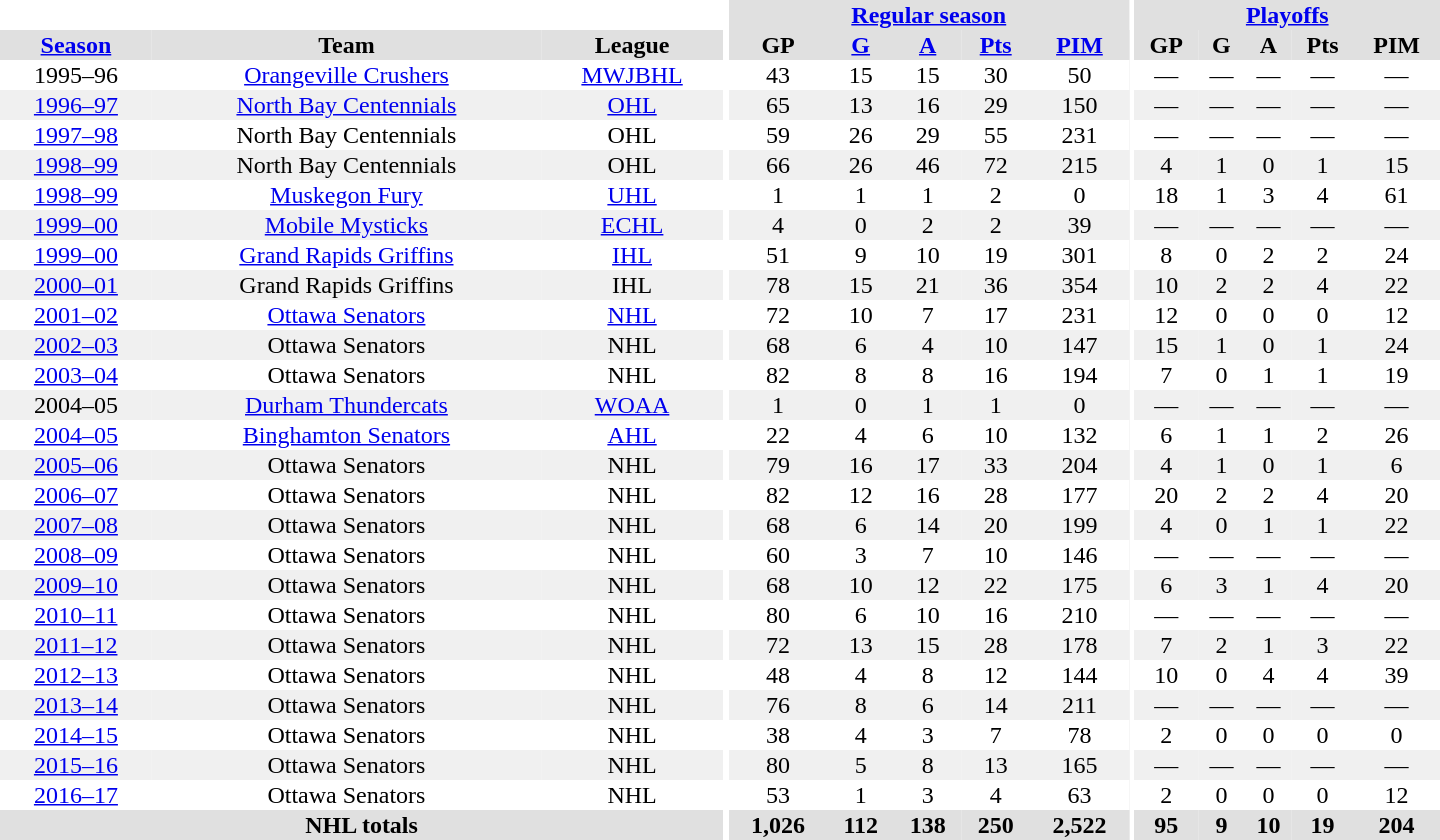<table border="0" cellpadding="1" cellspacing="0" style="text-align:center; width:60em">
<tr bgcolor="#e0e0e0">
<th colspan="3" bgcolor="#ffffff"></th>
<th rowspan="100" bgcolor="#ffffff"></th>
<th colspan="5"><a href='#'>Regular season</a></th>
<th rowspan="100" bgcolor="#ffffff"></th>
<th colspan="5"><a href='#'>Playoffs</a></th>
</tr>
<tr bgcolor="#e0e0e0">
<th><a href='#'>Season</a></th>
<th>Team</th>
<th>League</th>
<th>GP</th>
<th><a href='#'>G</a></th>
<th><a href='#'>A</a></th>
<th><a href='#'>Pts</a></th>
<th><a href='#'>PIM</a></th>
<th>GP</th>
<th>G</th>
<th>A</th>
<th>Pts</th>
<th>PIM</th>
</tr>
<tr>
<td>1995–96</td>
<td><a href='#'>Orangeville Crushers</a></td>
<td><a href='#'>MWJBHL</a></td>
<td>43</td>
<td>15</td>
<td>15</td>
<td>30</td>
<td>50</td>
<td>—</td>
<td>—</td>
<td>—</td>
<td>—</td>
<td>—</td>
</tr>
<tr bgcolor="#f0f0f0">
<td><a href='#'>1996–97</a></td>
<td><a href='#'>North Bay Centennials</a></td>
<td><a href='#'>OHL</a></td>
<td>65</td>
<td>13</td>
<td>16</td>
<td>29</td>
<td>150</td>
<td>—</td>
<td>—</td>
<td>—</td>
<td>—</td>
<td>—</td>
</tr>
<tr>
<td><a href='#'>1997–98</a></td>
<td>North Bay Centennials</td>
<td>OHL</td>
<td>59</td>
<td>26</td>
<td>29</td>
<td>55</td>
<td>231</td>
<td>—</td>
<td>—</td>
<td>—</td>
<td>—</td>
<td>—</td>
</tr>
<tr bgcolor="#f0f0f0">
<td><a href='#'>1998–99</a></td>
<td>North Bay Centennials</td>
<td>OHL</td>
<td>66</td>
<td>26</td>
<td>46</td>
<td>72</td>
<td>215</td>
<td>4</td>
<td>1</td>
<td>0</td>
<td>1</td>
<td>15</td>
</tr>
<tr>
<td><a href='#'>1998–99</a></td>
<td><a href='#'>Muskegon Fury</a></td>
<td><a href='#'>UHL</a></td>
<td>1</td>
<td>1</td>
<td>1</td>
<td>2</td>
<td>0</td>
<td>18</td>
<td>1</td>
<td>3</td>
<td>4</td>
<td>61</td>
</tr>
<tr bgcolor="#f0f0f0">
<td><a href='#'>1999–00</a></td>
<td><a href='#'>Mobile Mysticks</a></td>
<td><a href='#'>ECHL</a></td>
<td>4</td>
<td>0</td>
<td>2</td>
<td>2</td>
<td>39</td>
<td>—</td>
<td>—</td>
<td>—</td>
<td>—</td>
<td>—</td>
</tr>
<tr>
<td><a href='#'>1999–00</a></td>
<td><a href='#'>Grand Rapids Griffins</a></td>
<td><a href='#'>IHL</a></td>
<td>51</td>
<td>9</td>
<td>10</td>
<td>19</td>
<td>301</td>
<td>8</td>
<td>0</td>
<td>2</td>
<td>2</td>
<td>24</td>
</tr>
<tr bgcolor="#f0f0f0">
<td><a href='#'>2000–01</a></td>
<td>Grand Rapids Griffins</td>
<td>IHL</td>
<td>78</td>
<td>15</td>
<td>21</td>
<td>36</td>
<td>354</td>
<td>10</td>
<td>2</td>
<td>2</td>
<td>4</td>
<td>22</td>
</tr>
<tr>
<td><a href='#'>2001–02</a></td>
<td><a href='#'>Ottawa Senators</a></td>
<td><a href='#'>NHL</a></td>
<td>72</td>
<td>10</td>
<td>7</td>
<td>17</td>
<td>231</td>
<td>12</td>
<td>0</td>
<td>0</td>
<td>0</td>
<td>12</td>
</tr>
<tr bgcolor="#f0f0f0">
<td><a href='#'>2002–03</a></td>
<td>Ottawa Senators</td>
<td>NHL</td>
<td>68</td>
<td>6</td>
<td>4</td>
<td>10</td>
<td>147</td>
<td>15</td>
<td>1</td>
<td>0</td>
<td>1</td>
<td>24</td>
</tr>
<tr>
<td><a href='#'>2003–04</a></td>
<td>Ottawa Senators</td>
<td>NHL</td>
<td>82</td>
<td>8</td>
<td>8</td>
<td>16</td>
<td>194</td>
<td>7</td>
<td>0</td>
<td>1</td>
<td>1</td>
<td>19</td>
</tr>
<tr bgcolor="#f0f0f0">
<td>2004–05</td>
<td><a href='#'>Durham Thundercats</a></td>
<td><a href='#'>WOAA</a></td>
<td>1</td>
<td>0</td>
<td>1</td>
<td>1</td>
<td>0</td>
<td>—</td>
<td>—</td>
<td>—</td>
<td>—</td>
<td>—</td>
</tr>
<tr>
<td><a href='#'>2004–05</a></td>
<td><a href='#'>Binghamton Senators</a></td>
<td><a href='#'>AHL</a></td>
<td>22</td>
<td>4</td>
<td>6</td>
<td>10</td>
<td>132</td>
<td>6</td>
<td>1</td>
<td>1</td>
<td>2</td>
<td>26</td>
</tr>
<tr bgcolor="#f0f0f0">
<td><a href='#'>2005–06</a></td>
<td>Ottawa Senators</td>
<td>NHL</td>
<td>79</td>
<td>16</td>
<td>17</td>
<td>33</td>
<td>204</td>
<td>4</td>
<td>1</td>
<td>0</td>
<td>1</td>
<td>6</td>
</tr>
<tr>
<td><a href='#'>2006–07</a></td>
<td>Ottawa Senators</td>
<td>NHL</td>
<td>82</td>
<td>12</td>
<td>16</td>
<td>28</td>
<td>177</td>
<td>20</td>
<td>2</td>
<td>2</td>
<td>4</td>
<td>20</td>
</tr>
<tr bgcolor="#f0f0f0">
<td><a href='#'>2007–08</a></td>
<td>Ottawa Senators</td>
<td>NHL</td>
<td>68</td>
<td>6</td>
<td>14</td>
<td>20</td>
<td>199</td>
<td>4</td>
<td>0</td>
<td>1</td>
<td>1</td>
<td>22</td>
</tr>
<tr>
<td><a href='#'>2008–09</a></td>
<td>Ottawa Senators</td>
<td>NHL</td>
<td>60</td>
<td>3</td>
<td>7</td>
<td>10</td>
<td>146</td>
<td>—</td>
<td>—</td>
<td>—</td>
<td>—</td>
<td>—</td>
</tr>
<tr bgcolor="#f0f0f0">
<td><a href='#'>2009–10</a></td>
<td>Ottawa Senators</td>
<td>NHL</td>
<td>68</td>
<td>10</td>
<td>12</td>
<td>22</td>
<td>175</td>
<td>6</td>
<td>3</td>
<td>1</td>
<td>4</td>
<td>20</td>
</tr>
<tr>
<td><a href='#'>2010–11</a></td>
<td>Ottawa Senators</td>
<td>NHL</td>
<td>80</td>
<td>6</td>
<td>10</td>
<td>16</td>
<td>210</td>
<td>—</td>
<td>—</td>
<td>—</td>
<td>—</td>
<td>—</td>
</tr>
<tr bgcolor="#f0f0f0">
<td><a href='#'>2011–12</a></td>
<td>Ottawa Senators</td>
<td>NHL</td>
<td>72</td>
<td>13</td>
<td>15</td>
<td>28</td>
<td>178</td>
<td>7</td>
<td>2</td>
<td>1</td>
<td>3</td>
<td>22</td>
</tr>
<tr>
<td><a href='#'>2012–13</a></td>
<td>Ottawa Senators</td>
<td>NHL</td>
<td>48</td>
<td>4</td>
<td>8</td>
<td>12</td>
<td>144</td>
<td>10</td>
<td>0</td>
<td>4</td>
<td>4</td>
<td>39</td>
</tr>
<tr bgcolor="#f0f0f0">
<td><a href='#'>2013–14</a></td>
<td>Ottawa Senators</td>
<td>NHL</td>
<td>76</td>
<td>8</td>
<td>6</td>
<td>14</td>
<td>211</td>
<td>—</td>
<td>—</td>
<td>—</td>
<td>—</td>
<td>—</td>
</tr>
<tr>
<td><a href='#'>2014–15</a></td>
<td>Ottawa Senators</td>
<td>NHL</td>
<td>38</td>
<td>4</td>
<td>3</td>
<td>7</td>
<td>78</td>
<td>2</td>
<td>0</td>
<td>0</td>
<td>0</td>
<td>0</td>
</tr>
<tr bgcolor="#f0f0f0">
<td><a href='#'>2015–16</a></td>
<td>Ottawa Senators</td>
<td>NHL</td>
<td>80</td>
<td>5</td>
<td>8</td>
<td>13</td>
<td>165</td>
<td>—</td>
<td>—</td>
<td>—</td>
<td>—</td>
<td>—</td>
</tr>
<tr>
<td><a href='#'>2016–17</a></td>
<td>Ottawa Senators</td>
<td>NHL</td>
<td>53</td>
<td>1</td>
<td>3</td>
<td>4</td>
<td>63</td>
<td>2</td>
<td>0</td>
<td>0</td>
<td>0</td>
<td>12</td>
</tr>
<tr bgcolor="#e0e0e0">
<th colspan="3">NHL totals</th>
<th>1,026</th>
<th>112</th>
<th>138</th>
<th>250</th>
<th>2,522</th>
<th>95</th>
<th>9</th>
<th>10</th>
<th>19</th>
<th>204</th>
</tr>
</table>
